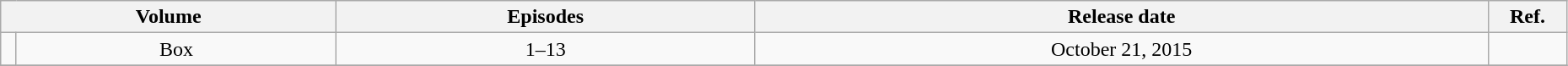<table class="wikitable" style="text-align: center; width: 98%;">
<tr>
<th colspan="2">Volume</th>
<th>Episodes</th>
<th>Release date</th>
<th width="5%">Ref.</th>
</tr>
<tr>
<td width="1%"></td>
<td>Box</td>
<td>1–13</td>
<td>October 21, 2015</td>
<td></td>
</tr>
<tr>
</tr>
</table>
